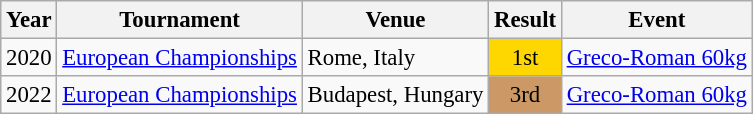<table class="wikitable" style="font-size:95%;">
<tr>
<th>Year</th>
<th>Tournament</th>
<th>Venue</th>
<th>Result</th>
<th>Event</th>
</tr>
<tr>
<td>2020</td>
<td><a href='#'>European Championships</a></td>
<td>Rome, Italy</td>
<td align="center" bgcolor="gold">1st</td>
<td><a href='#'>Greco-Roman 60kg</a></td>
</tr>
<tr>
<td>2022</td>
<td><a href='#'>European Championships</a></td>
<td>Budapest, Hungary</td>
<td align="center" bgcolor="cc9966">3rd</td>
<td><a href='#'>Greco-Roman 60kg</a></td>
</tr>
</table>
